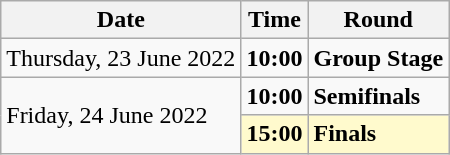<table class="wikitable">
<tr>
<th>Date</th>
<th>Time</th>
<th>Round</th>
</tr>
<tr>
<td>Thursday, 23 June 2022</td>
<td><strong>10:00</strong></td>
<td><strong>Group Stage</strong></td>
</tr>
<tr>
<td rowspan=2>Friday, 24 June 2022</td>
<td><strong>10:00</strong></td>
<td><strong>Semifinals</strong></td>
</tr>
<tr style="background:lemonchiffon;">
<td><strong>15:00</strong></td>
<td><strong>Finals</strong></td>
</tr>
</table>
